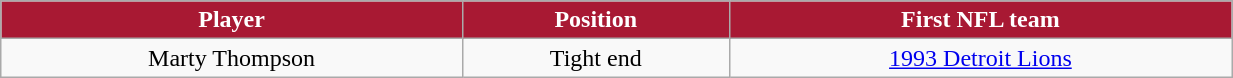<table class="wikitable" width="65%">
<tr align="center"  style="background:#A81933;color:#FFFFFF;">
<td><strong>Player</strong></td>
<td><strong>Position</strong></td>
<td><strong>First NFL team</strong></td>
</tr>
<tr align="center" bgcolor="">
<td>Marty Thompson</td>
<td>Tight end</td>
<td><a href='#'>1993 Detroit Lions</a></td>
</tr>
</table>
